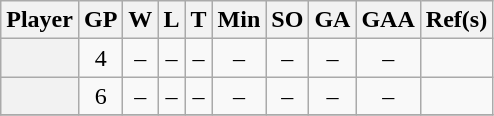<table class="wikitable sortable plainrowheaders" style="text-align:center;">
<tr>
<th scope="col">Player</th>
<th scope="col">GP</th>
<th scope="col">W</th>
<th scope="col">L</th>
<th scope="col">T</th>
<th scope="col">Min</th>
<th scope="col">SO</th>
<th scope="col">GA</th>
<th scope="col">GAA</th>
<th scope="col" class="unsortable">Ref(s)</th>
</tr>
<tr>
<th scope="row"></th>
<td>4</td>
<td>–</td>
<td>–</td>
<td>–</td>
<td>–</td>
<td>–</td>
<td>–</td>
<td>–</td>
<td></td>
</tr>
<tr>
<th scope="row"></th>
<td>6</td>
<td>–</td>
<td>–</td>
<td>–</td>
<td>–</td>
<td>–</td>
<td>–</td>
<td>–</td>
<td></td>
</tr>
<tr>
</tr>
</table>
